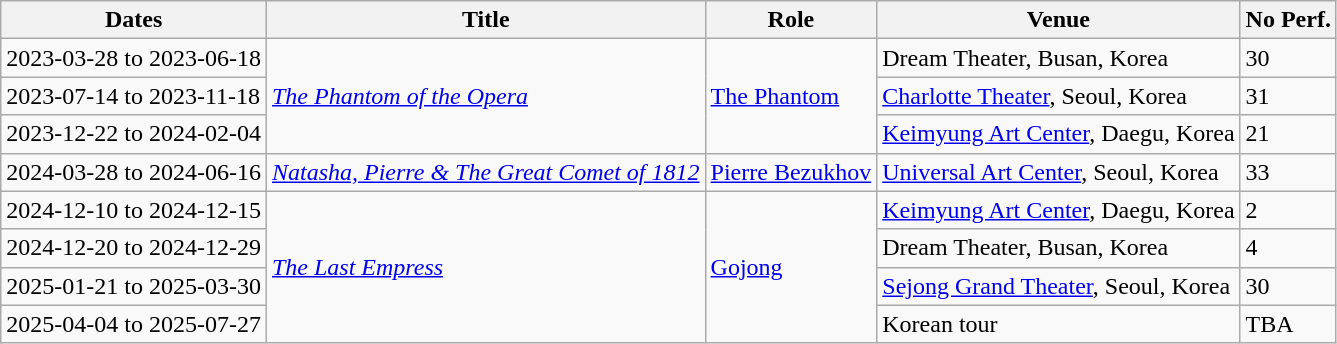<table class="wikitable">
<tr>
<th><strong>Dates</strong></th>
<th><strong>Title</strong></th>
<th><strong>Role</strong></th>
<th><strong>Venue</strong></th>
<th><strong>No Perf.</strong></th>
</tr>
<tr>
<td>2023-03-28 to 2023-06-18</td>
<td rowspan="3"><a href='#'><em>The Phantom of the Opera</em></a></td>
<td rowspan="3"><a href='#'>The Phantom</a></td>
<td>Dream Theater, Busan, Korea</td>
<td>30</td>
</tr>
<tr>
<td>2023-07-14 to 2023-11-18</td>
<td><a href='#'>Charlotte Theater</a>, Seoul, Korea</td>
<td>31</td>
</tr>
<tr>
<td>2023-12-22 to 2024-02-04</td>
<td><a href='#'>Keimyung Art Center</a>, Daegu, Korea</td>
<td>21</td>
</tr>
<tr>
<td>2024-03-28 to 2024-06-16</td>
<td><em><a href='#'>Natasha, Pierre & The Great Comet of 1812</a></em></td>
<td><a href='#'>Pierre Bezukhov</a></td>
<td><a href='#'>Universal Art Center</a>, Seoul, Korea</td>
<td>33</td>
</tr>
<tr>
<td>2024-12-10 to 2024-12-15</td>
<td rowspan="4"><em><a href='#'>The Last Empress</a></em></td>
<td rowspan="4"><a href='#'>Gojong</a></td>
<td><a href='#'>Keimyung Art Center</a>, Daegu, Korea</td>
<td>2</td>
</tr>
<tr>
<td>2024-12-20 to 2024-12-29</td>
<td>Dream Theater, Busan, Korea</td>
<td>4</td>
</tr>
<tr>
<td>2025-01-21 to 2025-03-30</td>
<td><a href='#'>Sejong Grand Theater</a>, Seoul, Korea</td>
<td>30</td>
</tr>
<tr>
<td>2025-04-04 to 2025-07-27</td>
<td>Korean tour</td>
<td>TBA</td>
</tr>
</table>
